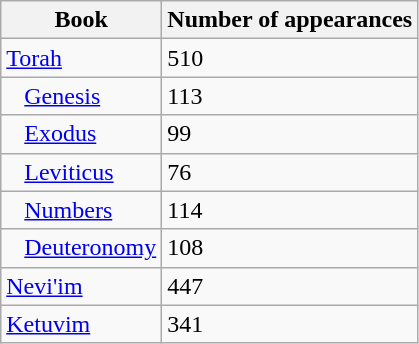<table class="wikitable">
<tr>
<th><strong>Book</strong></th>
<th>Number of appearances</th>
</tr>
<tr>
<td><a href='#'>Torah</a></td>
<td>510</td>
</tr>
<tr>
<td>   <a href='#'>Genesis</a></td>
<td>113</td>
</tr>
<tr>
<td>   <a href='#'>Exodus</a></td>
<td>99</td>
</tr>
<tr>
<td>   <a href='#'>Leviticus</a></td>
<td>76</td>
</tr>
<tr>
<td>   <a href='#'>Numbers</a></td>
<td>114</td>
</tr>
<tr>
<td>   <a href='#'>Deuteronomy</a></td>
<td>108</td>
</tr>
<tr>
<td><a href='#'>Nevi'im</a></td>
<td>447</td>
</tr>
<tr>
<td><a href='#'>Ketuvim</a></td>
<td>341</td>
</tr>
</table>
